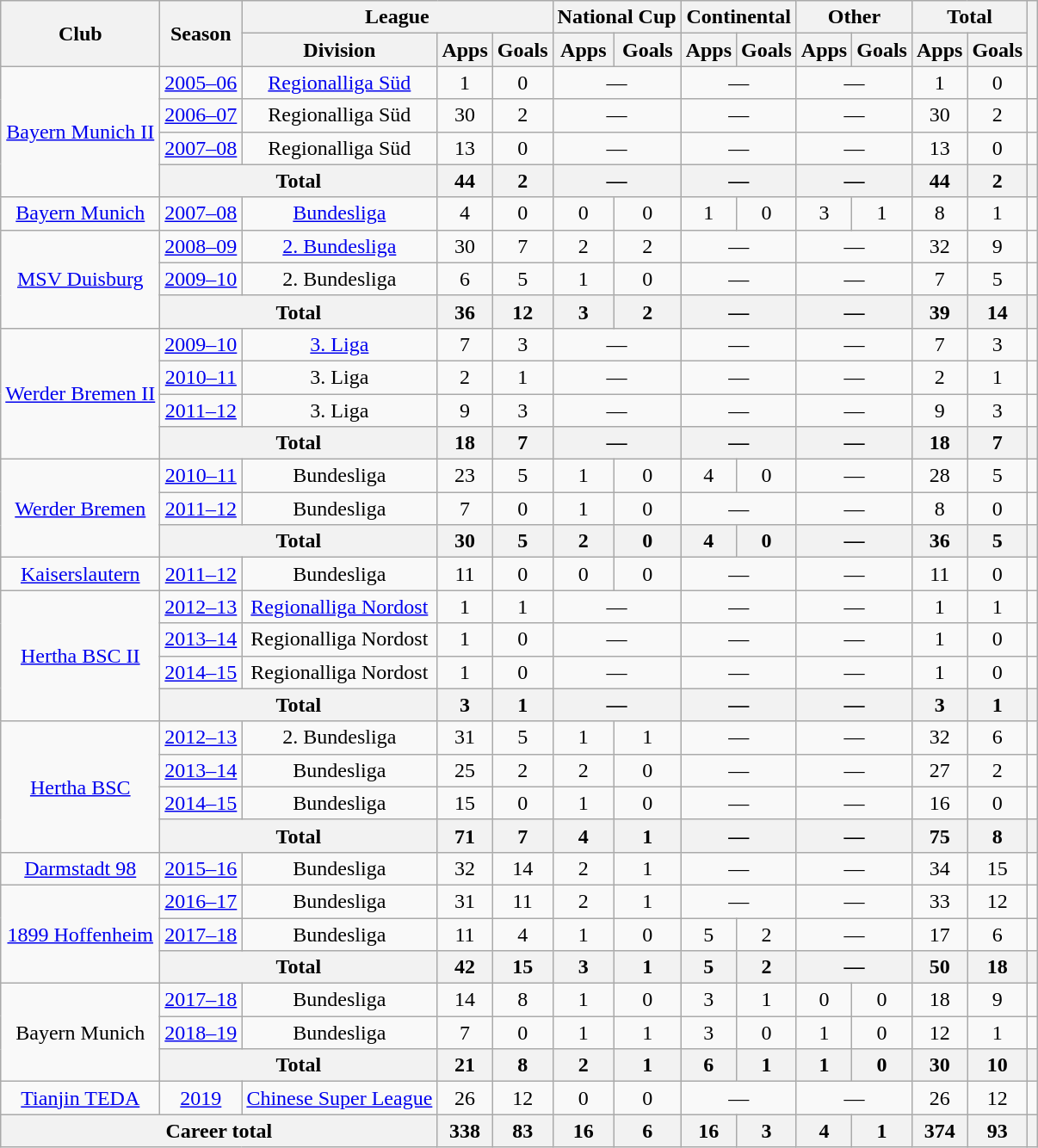<table class="wikitable" style="text-align:center">
<tr>
<th rowspan="2">Club</th>
<th rowspan="2">Season</th>
<th colspan="3">League</th>
<th colspan="2">National Cup</th>
<th colspan="2">Continental</th>
<th colspan="2">Other</th>
<th colspan="2">Total</th>
<th rowspan="2"></th>
</tr>
<tr>
<th>Division</th>
<th>Apps</th>
<th>Goals</th>
<th>Apps</th>
<th>Goals</th>
<th>Apps</th>
<th>Goals</th>
<th>Apps</th>
<th>Goals</th>
<th>Apps</th>
<th>Goals</th>
</tr>
<tr>
<td rowspan="4"><a href='#'>Bayern Munich II</a></td>
<td><a href='#'>2005–06</a></td>
<td><a href='#'>Regionalliga Süd</a></td>
<td>1</td>
<td>0</td>
<td colspan="2">—</td>
<td colspan="2">—</td>
<td colspan="2">—</td>
<td>1</td>
<td>0</td>
<td></td>
</tr>
<tr>
<td><a href='#'>2006–07</a></td>
<td>Regionalliga Süd</td>
<td>30</td>
<td>2</td>
<td colspan="2">—</td>
<td colspan="2">—</td>
<td colspan="2">—</td>
<td>30</td>
<td>2</td>
<td></td>
</tr>
<tr>
<td><a href='#'>2007–08</a></td>
<td>Regionalliga Süd</td>
<td>13</td>
<td>0</td>
<td colspan="2">—</td>
<td colspan="2">—</td>
<td colspan="2">—</td>
<td>13</td>
<td>0</td>
<td></td>
</tr>
<tr>
<th colspan="2">Total</th>
<th>44</th>
<th>2</th>
<th colspan="2">—</th>
<th colspan="2">—</th>
<th colspan="2">—</th>
<th>44</th>
<th>2</th>
<th></th>
</tr>
<tr>
<td><a href='#'>Bayern Munich</a></td>
<td><a href='#'>2007–08</a></td>
<td><a href='#'>Bundesliga</a></td>
<td>4</td>
<td>0</td>
<td>0</td>
<td>0</td>
<td>1</td>
<td>0</td>
<td>3</td>
<td>1</td>
<td>8</td>
<td>1</td>
<td></td>
</tr>
<tr>
<td rowspan="3"><a href='#'>MSV Duisburg</a></td>
<td><a href='#'>2008–09</a></td>
<td><a href='#'>2. Bundesliga</a></td>
<td>30</td>
<td>7</td>
<td>2</td>
<td>2</td>
<td colspan="2">—</td>
<td colspan="2">—</td>
<td>32</td>
<td>9</td>
<td></td>
</tr>
<tr>
<td><a href='#'>2009–10</a></td>
<td>2. Bundesliga</td>
<td>6</td>
<td>5</td>
<td>1</td>
<td>0</td>
<td colspan="2">—</td>
<td colspan="2">—</td>
<td>7</td>
<td>5</td>
<td></td>
</tr>
<tr>
<th colspan="2">Total</th>
<th>36</th>
<th>12</th>
<th>3</th>
<th>2</th>
<th colspan="2">—</th>
<th colspan="2">—</th>
<th>39</th>
<th>14</th>
<th></th>
</tr>
<tr>
<td rowspan="4"><a href='#'>Werder Bremen II</a></td>
<td><a href='#'>2009–10</a></td>
<td><a href='#'>3. Liga</a></td>
<td>7</td>
<td>3</td>
<td colspan="2">—</td>
<td colspan="2">—</td>
<td colspan="2">—</td>
<td>7</td>
<td>3</td>
<td></td>
</tr>
<tr>
<td><a href='#'>2010–11</a></td>
<td>3. Liga</td>
<td>2</td>
<td>1</td>
<td colspan="2">—</td>
<td colspan="2">—</td>
<td colspan="2">—</td>
<td>2</td>
<td>1</td>
<td></td>
</tr>
<tr>
<td><a href='#'>2011–12</a></td>
<td>3. Liga</td>
<td>9</td>
<td>3</td>
<td colspan="2">—</td>
<td colspan="2">—</td>
<td colspan="2">—</td>
<td>9</td>
<td>3</td>
<td></td>
</tr>
<tr>
<th colspan="2">Total</th>
<th>18</th>
<th>7</th>
<th colspan="2">—</th>
<th colspan="2">—</th>
<th colspan="2">—</th>
<th>18</th>
<th>7</th>
<th></th>
</tr>
<tr>
<td rowspan="3"><a href='#'>Werder Bremen</a></td>
<td><a href='#'>2010–11</a></td>
<td>Bundesliga</td>
<td>23</td>
<td>5</td>
<td>1</td>
<td>0</td>
<td>4</td>
<td>0</td>
<td colspan="2">—</td>
<td>28</td>
<td>5</td>
<td></td>
</tr>
<tr>
<td><a href='#'>2011–12</a></td>
<td>Bundesliga</td>
<td>7</td>
<td>0</td>
<td>1</td>
<td>0</td>
<td colspan="2">—</td>
<td colspan="2">—</td>
<td>8</td>
<td>0</td>
<td></td>
</tr>
<tr>
<th colspan="2">Total</th>
<th>30</th>
<th>5</th>
<th>2</th>
<th>0</th>
<th>4</th>
<th>0</th>
<th colspan="2">—</th>
<th>36</th>
<th>5</th>
<th></th>
</tr>
<tr>
<td><a href='#'>Kaiserslautern</a></td>
<td><a href='#'>2011–12</a></td>
<td>Bundesliga</td>
<td>11</td>
<td>0</td>
<td>0</td>
<td>0</td>
<td colspan="2">—</td>
<td colspan="2">—</td>
<td>11</td>
<td>0</td>
<td></td>
</tr>
<tr>
<td rowspan="4"><a href='#'>Hertha BSC II</a></td>
<td><a href='#'>2012–13</a></td>
<td><a href='#'>Regionalliga Nordost</a></td>
<td>1</td>
<td>1</td>
<td colspan="2">—</td>
<td colspan="2">—</td>
<td colspan="2">—</td>
<td>1</td>
<td>1</td>
<td></td>
</tr>
<tr>
<td><a href='#'>2013–14</a></td>
<td>Regionalliga Nordost</td>
<td>1</td>
<td>0</td>
<td colspan="2">—</td>
<td colspan="2">—</td>
<td colspan="2">—</td>
<td>1</td>
<td>0</td>
<td></td>
</tr>
<tr>
<td><a href='#'>2014–15</a></td>
<td>Regionalliga Nordost</td>
<td>1</td>
<td>0</td>
<td colspan="2">—</td>
<td colspan="2">—</td>
<td colspan="2">—</td>
<td>1</td>
<td>0</td>
<td></td>
</tr>
<tr>
<th colspan="2">Total</th>
<th>3</th>
<th>1</th>
<th colspan="2">—</th>
<th colspan="2">—</th>
<th colspan="2">—</th>
<th>3</th>
<th>1</th>
<th></th>
</tr>
<tr>
<td rowspan="4"><a href='#'>Hertha BSC</a></td>
<td><a href='#'>2012–13</a></td>
<td>2. Bundesliga</td>
<td>31</td>
<td>5</td>
<td>1</td>
<td>1</td>
<td colspan="2">—</td>
<td colspan="2">—</td>
<td>32</td>
<td>6</td>
<td></td>
</tr>
<tr>
<td><a href='#'>2013–14</a></td>
<td>Bundesliga</td>
<td>25</td>
<td>2</td>
<td>2</td>
<td>0</td>
<td colspan="2">—</td>
<td colspan="2">—</td>
<td>27</td>
<td>2</td>
<td></td>
</tr>
<tr>
<td><a href='#'>2014–15</a></td>
<td>Bundesliga</td>
<td>15</td>
<td>0</td>
<td>1</td>
<td>0</td>
<td colspan="2">—</td>
<td colspan="2">—</td>
<td>16</td>
<td>0</td>
<td></td>
</tr>
<tr>
<th colspan="2">Total</th>
<th>71</th>
<th>7</th>
<th>4</th>
<th>1</th>
<th colspan="2">—</th>
<th colspan="2">—</th>
<th>75</th>
<th>8</th>
<th></th>
</tr>
<tr>
<td><a href='#'>Darmstadt 98</a></td>
<td><a href='#'>2015–16</a></td>
<td>Bundesliga</td>
<td>32</td>
<td>14</td>
<td>2</td>
<td>1</td>
<td colspan="2">—</td>
<td colspan="2">—</td>
<td>34</td>
<td>15</td>
<td></td>
</tr>
<tr>
<td rowspan="3"><a href='#'>1899 Hoffenheim</a></td>
<td><a href='#'>2016–17</a></td>
<td>Bundesliga</td>
<td>31</td>
<td>11</td>
<td>2</td>
<td>1</td>
<td colspan="2">—</td>
<td colspan="2">—</td>
<td>33</td>
<td>12</td>
<td></td>
</tr>
<tr>
<td><a href='#'>2017–18</a></td>
<td>Bundesliga</td>
<td>11</td>
<td>4</td>
<td>1</td>
<td>0</td>
<td>5</td>
<td>2</td>
<td colspan="2">—</td>
<td>17</td>
<td>6</td>
<td></td>
</tr>
<tr>
<th colspan="2">Total</th>
<th>42</th>
<th>15</th>
<th>3</th>
<th>1</th>
<th>5</th>
<th>2</th>
<th colspan="2">—</th>
<th>50</th>
<th>18</th>
<th></th>
</tr>
<tr>
<td rowspan="3">Bayern Munich</td>
<td><a href='#'>2017–18</a></td>
<td>Bundesliga</td>
<td>14</td>
<td>8</td>
<td>1</td>
<td>0</td>
<td>3</td>
<td>1</td>
<td>0</td>
<td>0</td>
<td>18</td>
<td>9</td>
<td></td>
</tr>
<tr>
<td><a href='#'>2018–19</a></td>
<td>Bundesliga</td>
<td>7</td>
<td>0</td>
<td>1</td>
<td>1</td>
<td>3</td>
<td>0</td>
<td>1</td>
<td>0</td>
<td>12</td>
<td>1</td>
<td></td>
</tr>
<tr>
<th colspan="2">Total</th>
<th>21</th>
<th>8</th>
<th>2</th>
<th>1</th>
<th>6</th>
<th>1</th>
<th>1</th>
<th>0</th>
<th>30</th>
<th>10</th>
<th></th>
</tr>
<tr>
<td><a href='#'>Tianjin TEDA</a></td>
<td><a href='#'>2019</a></td>
<td><a href='#'>Chinese Super League</a></td>
<td>26</td>
<td>12</td>
<td>0</td>
<td>0</td>
<td colspan="2">—</td>
<td colspan="2">—</td>
<td>26</td>
<td>12</td>
<td></td>
</tr>
<tr>
<th colspan="3">Career total</th>
<th>338</th>
<th>83</th>
<th>16</th>
<th>6</th>
<th>16</th>
<th>3</th>
<th>4</th>
<th>1</th>
<th>374</th>
<th>93</th>
<th></th>
</tr>
</table>
